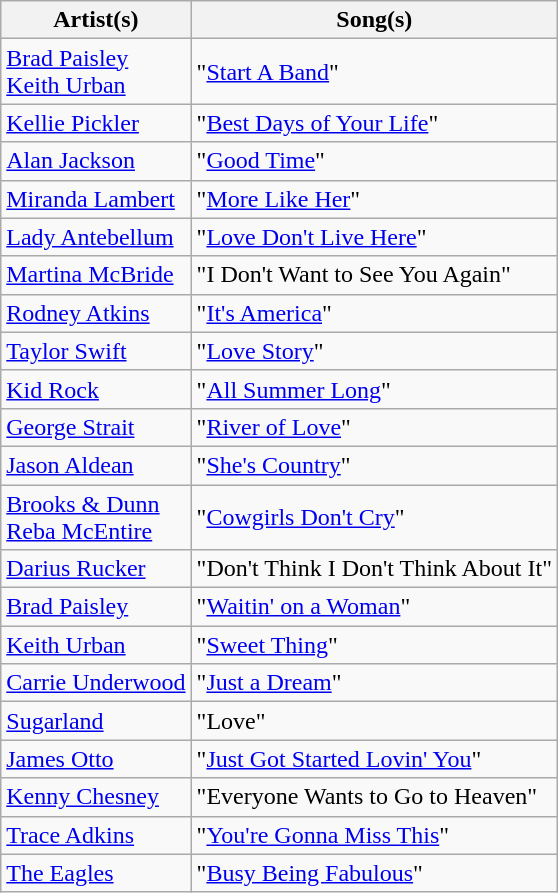<table class="wikitable">
<tr>
<th>Artist(s)</th>
<th>Song(s)</th>
</tr>
<tr>
<td><a href='#'>Brad Paisley</a><br><a href='#'>Keith Urban</a></td>
<td>"<a href='#'>Start A Band</a>"</td>
</tr>
<tr>
<td><a href='#'>Kellie Pickler</a></td>
<td>"<a href='#'>Best Days of Your Life</a>"</td>
</tr>
<tr>
<td><a href='#'>Alan Jackson</a></td>
<td>"<a href='#'>Good Time</a>"</td>
</tr>
<tr>
<td><a href='#'>Miranda Lambert</a></td>
<td>"<a href='#'>More Like Her</a>"</td>
</tr>
<tr>
<td><a href='#'>Lady Antebellum</a></td>
<td>"<a href='#'>Love Don't Live Here</a>"</td>
</tr>
<tr>
<td><a href='#'>Martina McBride</a></td>
<td>"I Don't Want to See You Again"</td>
</tr>
<tr>
<td><a href='#'>Rodney Atkins</a></td>
<td>"<a href='#'>It's America</a>"</td>
</tr>
<tr>
<td><a href='#'>Taylor Swift</a></td>
<td>"<a href='#'>Love Story</a>"</td>
</tr>
<tr>
<td><a href='#'>Kid Rock</a></td>
<td>"<a href='#'>All Summer Long</a>"</td>
</tr>
<tr>
<td><a href='#'>George Strait</a></td>
<td>"<a href='#'>River of Love</a>"</td>
</tr>
<tr>
<td><a href='#'>Jason Aldean</a></td>
<td>"<a href='#'>She's Country</a>"</td>
</tr>
<tr>
<td><a href='#'>Brooks & Dunn</a><br><a href='#'>Reba McEntire</a></td>
<td>"<a href='#'>Cowgirls Don't Cry</a>"</td>
</tr>
<tr>
<td><a href='#'>Darius Rucker</a></td>
<td>"Don't Think I Don't Think About It"</td>
</tr>
<tr>
<td><a href='#'>Brad Paisley</a></td>
<td>"<a href='#'>Waitin' on a Woman</a>"</td>
</tr>
<tr>
<td><a href='#'>Keith Urban</a></td>
<td>"<a href='#'>Sweet Thing</a>"</td>
</tr>
<tr>
<td><a href='#'>Carrie Underwood</a></td>
<td>"<a href='#'>Just a Dream</a>"</td>
</tr>
<tr>
<td><a href='#'>Sugarland</a></td>
<td>"Love"</td>
</tr>
<tr>
<td><a href='#'>James Otto</a></td>
<td>"<a href='#'>Just Got Started Lovin' You</a>"</td>
</tr>
<tr>
<td><a href='#'>Kenny Chesney</a></td>
<td>"Everyone Wants to Go to Heaven"</td>
</tr>
<tr>
<td><a href='#'>Trace Adkins</a></td>
<td>"<a href='#'>You're Gonna Miss This</a>"</td>
</tr>
<tr>
<td><a href='#'>The Eagles</a></td>
<td>"<a href='#'>Busy Being Fabulous</a>"</td>
</tr>
</table>
